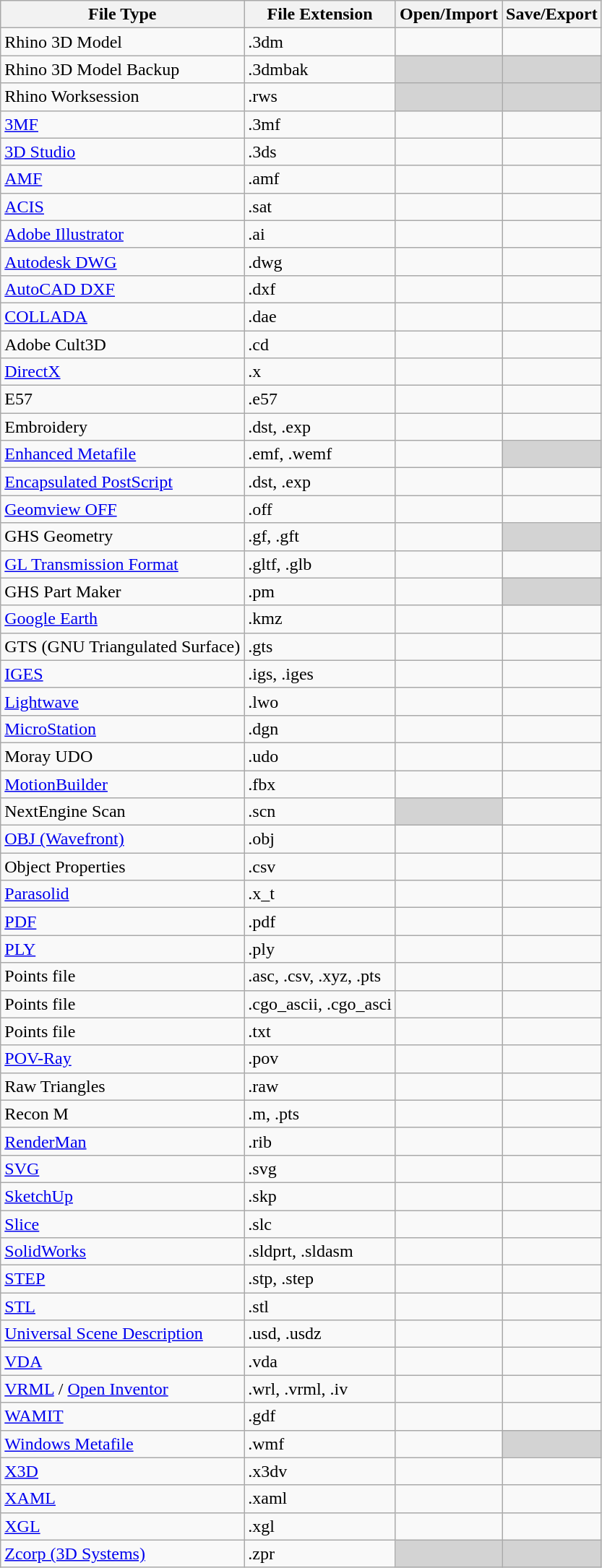<table class="wikitable sortable">
<tr>
<th>File Type</th>
<th>File Extension</th>
<th>Open/Import</th>
<th>Save/Export</th>
</tr>
<tr>
<td>Rhino 3D Model</td>
<td>.3dm</td>
<td></td>
<td></td>
</tr>
<tr>
<td>Rhino 3D Model Backup</td>
<td>.3dmbak</td>
<td style="background:#D3D3D3;"></td>
<td style="background:#D3D3D3;"></td>
</tr>
<tr>
<td>Rhino Worksession</td>
<td>.rws</td>
<td style="background:#D3D3D3;"></td>
<td style="background:#D3D3D3;"></td>
</tr>
<tr>
<td><a href='#'>3MF</a></td>
<td>.3mf</td>
<td></td>
<td></td>
</tr>
<tr>
<td><a href='#'>3D Studio</a></td>
<td>.3ds</td>
<td></td>
<td></td>
</tr>
<tr>
<td><a href='#'>AMF</a></td>
<td>.amf</td>
<td></td>
<td></td>
</tr>
<tr>
<td><a href='#'>ACIS</a></td>
<td>.sat</td>
<td></td>
<td></td>
</tr>
<tr>
<td><a href='#'>Adobe Illustrator</a></td>
<td>.ai</td>
<td></td>
<td></td>
</tr>
<tr>
<td><a href='#'>Autodesk DWG</a></td>
<td>.dwg</td>
<td></td>
<td></td>
</tr>
<tr>
<td><a href='#'>AutoCAD DXF</a></td>
<td>.dxf</td>
<td></td>
<td></td>
</tr>
<tr>
<td><a href='#'>COLLADA</a></td>
<td>.dae</td>
<td></td>
<td></td>
</tr>
<tr>
<td>Adobe Cult3D</td>
<td>.cd</td>
<td></td>
<td></td>
</tr>
<tr>
<td><a href='#'>DirectX</a></td>
<td>.x</td>
<td></td>
<td></td>
</tr>
<tr>
<td>E57</td>
<td>.e57</td>
<td></td>
<td></td>
</tr>
<tr>
<td>Embroidery</td>
<td>.dst, .exp</td>
<td></td>
<td></td>
</tr>
<tr>
<td><a href='#'>Enhanced Metafile</a></td>
<td>.emf, .wemf</td>
<td></td>
<td style="background:#D3D3D3;"></td>
</tr>
<tr>
<td><a href='#'>Encapsulated PostScript</a></td>
<td>.dst, .exp</td>
<td></td>
<td></td>
</tr>
<tr>
<td><a href='#'>Geomview OFF</a></td>
<td>.off</td>
<td></td>
<td></td>
</tr>
<tr>
<td>GHS Geometry</td>
<td>.gf, .gft</td>
<td></td>
<td style="background:#D3D3D3;"></td>
</tr>
<tr>
<td><a href='#'>GL Transmission Format</a></td>
<td>.gltf, .glb</td>
<td></td>
<td></td>
</tr>
<tr>
<td>GHS Part Maker</td>
<td>.pm</td>
<td></td>
<td style="background:#D3D3D3;"></td>
</tr>
<tr>
<td><a href='#'>Google Earth</a></td>
<td>.kmz</td>
<td></td>
<td></td>
</tr>
<tr>
<td>GTS (GNU Triangulated Surface)</td>
<td>.gts</td>
<td></td>
<td></td>
</tr>
<tr>
<td><a href='#'>IGES</a></td>
<td>.igs, .iges</td>
<td></td>
<td></td>
</tr>
<tr>
<td><a href='#'>Lightwave</a></td>
<td>.lwo</td>
<td></td>
<td></td>
</tr>
<tr>
<td><a href='#'>MicroStation</a></td>
<td>.dgn</td>
<td></td>
<td></td>
</tr>
<tr>
<td>Moray UDO</td>
<td>.udo</td>
<td></td>
<td></td>
</tr>
<tr>
<td><a href='#'>MotionBuilder</a></td>
<td>.fbx</td>
<td></td>
<td></td>
</tr>
<tr>
<td>NextEngine Scan</td>
<td>.scn</td>
<td style="background:#D3D3D3;"></td>
<td></td>
</tr>
<tr>
<td><a href='#'>OBJ (Wavefront)</a></td>
<td>.obj</td>
<td></td>
<td></td>
</tr>
<tr>
<td>Object Properties</td>
<td>.csv</td>
<td></td>
<td></td>
</tr>
<tr>
<td><a href='#'>Parasolid</a></td>
<td>.x_t</td>
<td></td>
<td></td>
</tr>
<tr>
<td><a href='#'>PDF</a></td>
<td>.pdf</td>
<td></td>
<td></td>
</tr>
<tr>
<td><a href='#'>PLY</a></td>
<td>.ply</td>
<td></td>
<td></td>
</tr>
<tr>
<td>Points file</td>
<td>.asc, .csv, .xyz, .pts</td>
<td></td>
<td></td>
</tr>
<tr>
<td>Points file</td>
<td>.cgo_ascii, .cgo_asci</td>
<td></td>
<td></td>
</tr>
<tr>
<td>Points file</td>
<td>.txt</td>
<td></td>
<td></td>
</tr>
<tr>
<td><a href='#'>POV-Ray</a></td>
<td>.pov</td>
<td></td>
<td></td>
</tr>
<tr>
<td>Raw Triangles</td>
<td>.raw</td>
<td></td>
<td></td>
</tr>
<tr>
<td>Recon M</td>
<td>.m, .pts</td>
<td></td>
<td></td>
</tr>
<tr>
<td><a href='#'>RenderMan</a></td>
<td>.rib</td>
<td></td>
<td></td>
</tr>
<tr>
<td><a href='#'>SVG</a></td>
<td>.svg</td>
<td></td>
<td></td>
</tr>
<tr>
<td><a href='#'>SketchUp</a></td>
<td>.skp</td>
<td></td>
<td></td>
</tr>
<tr>
<td><a href='#'>Slice</a></td>
<td>.slc</td>
<td></td>
<td></td>
</tr>
<tr>
<td><a href='#'>SolidWorks</a></td>
<td>.sldprt, .sldasm</td>
<td></td>
<td></td>
</tr>
<tr>
<td><a href='#'>STEP</a></td>
<td>.stp, .step</td>
<td></td>
<td></td>
</tr>
<tr>
<td><a href='#'>STL</a></td>
<td>.stl</td>
<td></td>
<td></td>
</tr>
<tr>
<td><a href='#'>Universal Scene Description</a></td>
<td>.usd, .usdz</td>
<td></td>
<td></td>
</tr>
<tr>
<td><a href='#'>VDA</a></td>
<td>.vda</td>
<td></td>
<td></td>
</tr>
<tr>
<td><a href='#'>VRML</a> / <a href='#'>Open Inventor</a></td>
<td>.wrl, .vrml, .iv</td>
<td></td>
<td></td>
</tr>
<tr>
<td><a href='#'>WAMIT</a></td>
<td>.gdf</td>
<td></td>
<td></td>
</tr>
<tr>
<td><a href='#'>Windows Metafile</a></td>
<td>.wmf</td>
<td></td>
<td style="background:#D3D3D3;"></td>
</tr>
<tr>
<td><a href='#'>X3D</a></td>
<td>.x3dv</td>
<td></td>
<td></td>
</tr>
<tr>
<td><a href='#'>XAML</a></td>
<td>.xaml</td>
<td></td>
<td></td>
</tr>
<tr>
<td><a href='#'>XGL</a></td>
<td>.xgl</td>
<td></td>
<td></td>
</tr>
<tr>
<td><a href='#'>Zcorp (3D Systems)</a></td>
<td>.zpr</td>
<td style="background:#D3D3D3;"></td>
<td style="background:#D3D3D3;"></td>
</tr>
</table>
